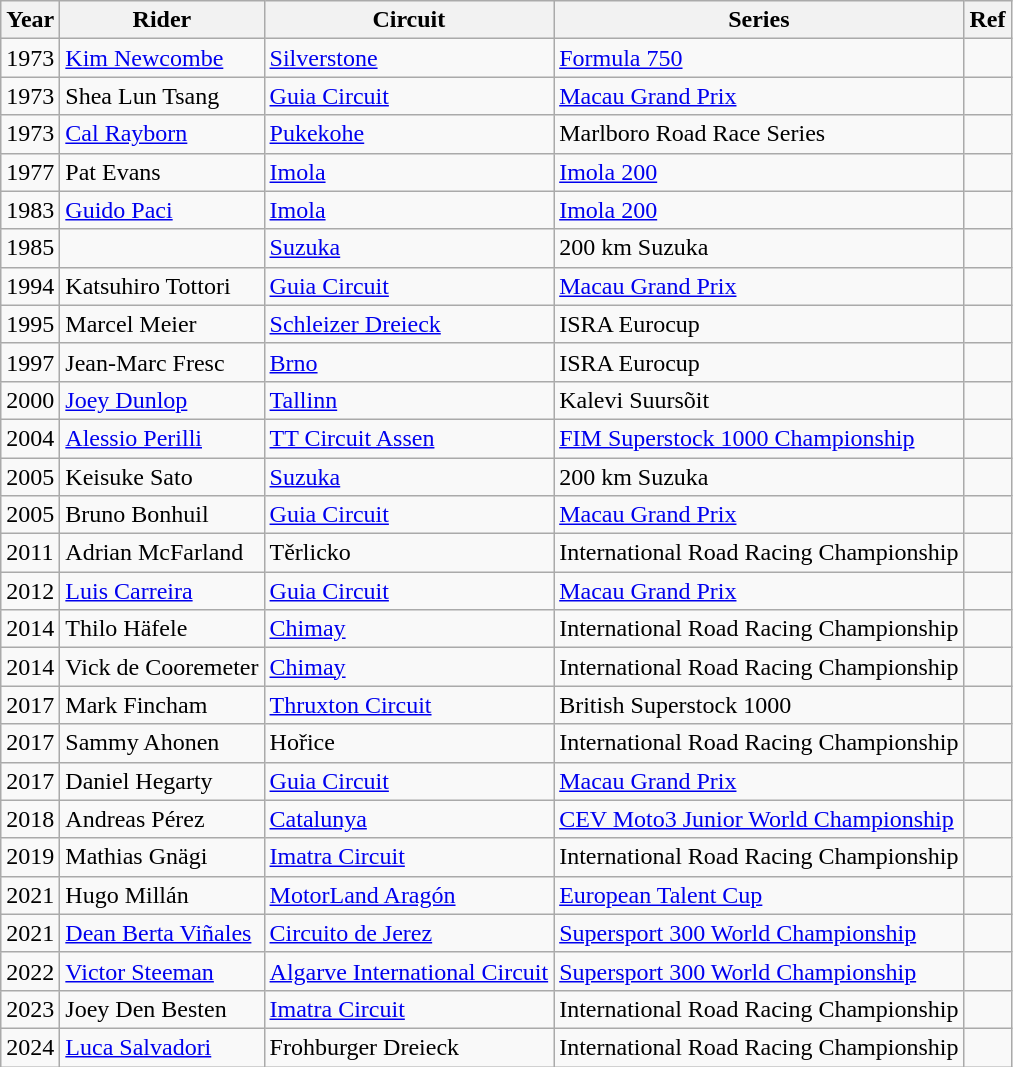<table class="wikitable sortable" border="1">
<tr>
<th>Year</th>
<th>Rider</th>
<th>Circuit</th>
<th>Series</th>
<th>Ref</th>
</tr>
<tr>
<td>1973</td>
<td> <a href='#'>Kim Newcombe</a></td>
<td><a href='#'>Silverstone</a></td>
<td><a href='#'>Formula 750</a></td>
<td></td>
</tr>
<tr>
<td>1973</td>
<td> Shea Lun Tsang</td>
<td><a href='#'>Guia Circuit</a></td>
<td><a href='#'>Macau Grand Prix</a></td>
<td></td>
</tr>
<tr>
<td>1973</td>
<td> <a href='#'>Cal Rayborn</a></td>
<td><a href='#'>Pukekohe</a></td>
<td>Marlboro Road Race Series</td>
<td></td>
</tr>
<tr>
<td>1977</td>
<td> Pat Evans</td>
<td><a href='#'>Imola</a></td>
<td><a href='#'>Imola 200</a></td>
<td></td>
</tr>
<tr>
<td>1983</td>
<td> <a href='#'>Guido Paci</a></td>
<td><a href='#'>Imola</a></td>
<td><a href='#'>Imola 200</a></td>
<td></td>
</tr>
<tr>
<td>1985</td>
<td> </td>
<td><a href='#'>Suzuka</a></td>
<td>200 km Suzuka</td>
<td></td>
</tr>
<tr>
<td>1994</td>
<td> Katsuhiro Tottori</td>
<td><a href='#'>Guia Circuit</a></td>
<td><a href='#'>Macau Grand Prix</a></td>
<td></td>
</tr>
<tr>
<td>1995</td>
<td> Marcel Meier</td>
<td><a href='#'>Schleizer Dreieck</a></td>
<td>ISRA Eurocup</td>
<td></td>
</tr>
<tr>
<td>1997</td>
<td> Jean-Marc Fresc</td>
<td><a href='#'>Brno</a></td>
<td>ISRA Eurocup</td>
<td></td>
</tr>
<tr>
<td>2000</td>
<td> <a href='#'>Joey Dunlop</a></td>
<td><a href='#'>Tallinn</a></td>
<td>Kalevi Suursõit</td>
<td></td>
</tr>
<tr>
<td>2004</td>
<td> <a href='#'>Alessio Perilli</a></td>
<td><a href='#'>TT Circuit Assen</a></td>
<td><a href='#'>FIM Superstock 1000 Championship</a></td>
<td></td>
</tr>
<tr>
<td>2005</td>
<td> Keisuke Sato</td>
<td><a href='#'>Suzuka</a></td>
<td>200 km Suzuka</td>
<td></td>
</tr>
<tr>
<td>2005</td>
<td> Bruno Bonhuil</td>
<td><a href='#'>Guia Circuit</a></td>
<td><a href='#'>Macau Grand Prix</a></td>
<td></td>
</tr>
<tr>
<td>2011</td>
<td> Adrian McFarland</td>
<td>Těrlicko</td>
<td>International Road Racing Championship</td>
<td></td>
</tr>
<tr>
<td>2012</td>
<td> <a href='#'>Luis Carreira</a></td>
<td><a href='#'>Guia Circuit</a></td>
<td><a href='#'>Macau Grand Prix</a></td>
<td></td>
</tr>
<tr>
<td>2014</td>
<td> Thilo Häfele</td>
<td><a href='#'>Chimay</a></td>
<td>International Road Racing Championship</td>
<td></td>
</tr>
<tr>
<td>2014</td>
<td> Vick de Cooremeter</td>
<td><a href='#'>Chimay</a></td>
<td>International Road Racing Championship</td>
<td></td>
</tr>
<tr>
<td>2017</td>
<td> Mark Fincham</td>
<td><a href='#'>Thruxton Circuit</a></td>
<td>British Superstock 1000</td>
<td></td>
</tr>
<tr>
<td>2017</td>
<td> Sammy Ahonen</td>
<td>Hořice</td>
<td>International Road Racing Championship</td>
<td></td>
</tr>
<tr>
<td>2017</td>
<td> Daniel Hegarty</td>
<td><a href='#'>Guia Circuit</a></td>
<td><a href='#'>Macau Grand Prix</a></td>
<td></td>
</tr>
<tr>
<td>2018</td>
<td> Andreas Pérez</td>
<td><a href='#'>Catalunya</a></td>
<td><a href='#'>CEV Moto3 Junior World Championship</a></td>
<td></td>
</tr>
<tr>
<td>2019</td>
<td> Mathias Gnägi</td>
<td><a href='#'>Imatra Circuit</a></td>
<td>International Road Racing Championship</td>
<td></td>
</tr>
<tr>
<td>2021</td>
<td> Hugo Millán</td>
<td><a href='#'>MotorLand Aragón</a></td>
<td><a href='#'>European Talent Cup</a></td>
<td></td>
</tr>
<tr>
<td>2021</td>
<td> <a href='#'>Dean Berta Viñales</a></td>
<td><a href='#'>Circuito de Jerez</a></td>
<td><a href='#'>Supersport 300 World Championship</a></td>
<td></td>
</tr>
<tr>
<td>2022</td>
<td> <a href='#'>Victor Steeman</a></td>
<td><a href='#'>Algarve International Circuit</a></td>
<td><a href='#'>Supersport 300 World Championship</a></td>
<td></td>
</tr>
<tr>
<td>2023</td>
<td> Joey Den Besten</td>
<td><a href='#'>Imatra Circuit</a></td>
<td>International Road Racing Championship</td>
<td></td>
</tr>
<tr>
<td>2024</td>
<td> <a href='#'>Luca Salvadori</a></td>
<td>Frohburger Dreieck</td>
<td>International Road Racing Championship</td>
<td></td>
</tr>
</table>
